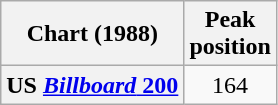<table class="wikitable plainrowheaders">
<tr>
<th scope="col">Chart (1988)</th>
<th scope="col">Peak<br>position</th>
</tr>
<tr>
<th scope="row">US <a href='#'><em>Billboard</em> 200</a></th>
<td align="center">164</td>
</tr>
</table>
